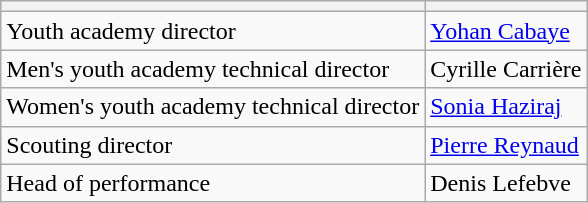<table class="wikitable plainrowheaders sortable" style="text-align:left">
<tr>
<th></th>
<th></th>
</tr>
<tr>
<td>Youth academy director</td>
<td> <a href='#'>Yohan Cabaye</a></td>
</tr>
<tr>
<td>Men's youth academy technical director</td>
<td> Cyrille Carrière</td>
</tr>
<tr>
<td>Women's youth academy technical director</td>
<td> <a href='#'>Sonia Haziraj</a></td>
</tr>
<tr>
<td>Scouting director</td>
<td> <a href='#'>Pierre Reynaud</a></td>
</tr>
<tr>
<td>Head of performance</td>
<td> Denis Lefebve</td>
</tr>
</table>
